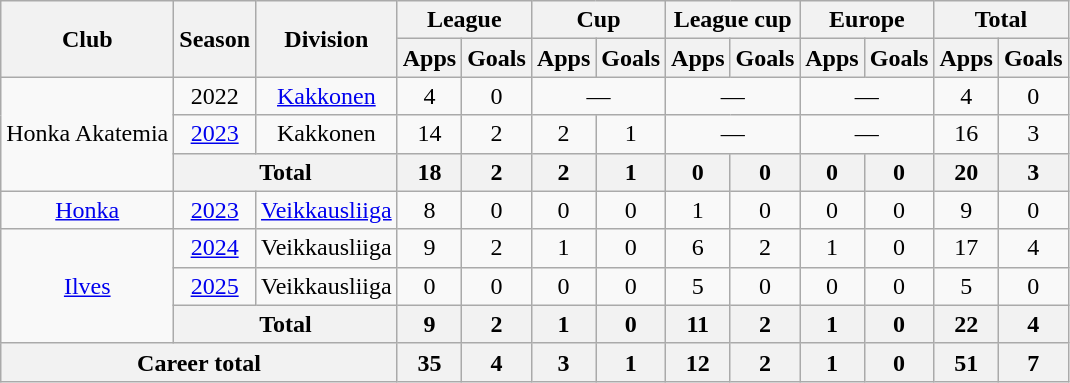<table class="wikitable" style="text-align:center">
<tr>
<th rowspan="2">Club</th>
<th rowspan="2">Season</th>
<th rowspan="2">Division</th>
<th colspan="2">League</th>
<th colspan="2">Cup</th>
<th colspan="2">League cup</th>
<th colspan="2">Europe</th>
<th colspan="2">Total</th>
</tr>
<tr>
<th>Apps</th>
<th>Goals</th>
<th>Apps</th>
<th>Goals</th>
<th>Apps</th>
<th>Goals</th>
<th>Apps</th>
<th>Goals</th>
<th>Apps</th>
<th>Goals</th>
</tr>
<tr>
<td rowspan="3">Honka Akatemia</td>
<td>2022</td>
<td><a href='#'>Kakkonen</a></td>
<td>4</td>
<td>0</td>
<td colspan="2">—</td>
<td colspan="2">—</td>
<td colspan="2">—</td>
<td>4</td>
<td>0</td>
</tr>
<tr>
<td><a href='#'>2023</a></td>
<td>Kakkonen</td>
<td>14</td>
<td>2</td>
<td>2</td>
<td>1</td>
<td colspan="2">—</td>
<td colspan="2">—</td>
<td>16</td>
<td>3</td>
</tr>
<tr>
<th colspan="2">Total</th>
<th>18</th>
<th>2</th>
<th>2</th>
<th>1</th>
<th>0</th>
<th>0</th>
<th>0</th>
<th>0</th>
<th>20</th>
<th>3</th>
</tr>
<tr>
<td><a href='#'>Honka</a></td>
<td><a href='#'>2023</a></td>
<td><a href='#'>Veikkausliiga</a></td>
<td>8</td>
<td>0</td>
<td>0</td>
<td>0</td>
<td>1</td>
<td>0</td>
<td>0</td>
<td>0</td>
<td>9</td>
<td>0</td>
</tr>
<tr>
<td rowspan=3><a href='#'>Ilves</a></td>
<td><a href='#'>2024</a></td>
<td>Veikkausliiga</td>
<td>9</td>
<td>2</td>
<td>1</td>
<td>0</td>
<td>6</td>
<td>2</td>
<td>1</td>
<td>0</td>
<td>17</td>
<td>4</td>
</tr>
<tr>
<td><a href='#'>2025</a></td>
<td>Veikkausliiga</td>
<td>0</td>
<td>0</td>
<td>0</td>
<td>0</td>
<td>5</td>
<td>0</td>
<td>0</td>
<td>0</td>
<td>5</td>
<td>0</td>
</tr>
<tr>
<th colspan=2>Total</th>
<th>9</th>
<th>2</th>
<th>1</th>
<th>0</th>
<th>11</th>
<th>2</th>
<th>1</th>
<th>0</th>
<th>22</th>
<th>4</th>
</tr>
<tr>
<th colspan="3">Career total</th>
<th>35</th>
<th>4</th>
<th>3</th>
<th>1</th>
<th>12</th>
<th>2</th>
<th>1</th>
<th>0</th>
<th>51</th>
<th>7</th>
</tr>
</table>
